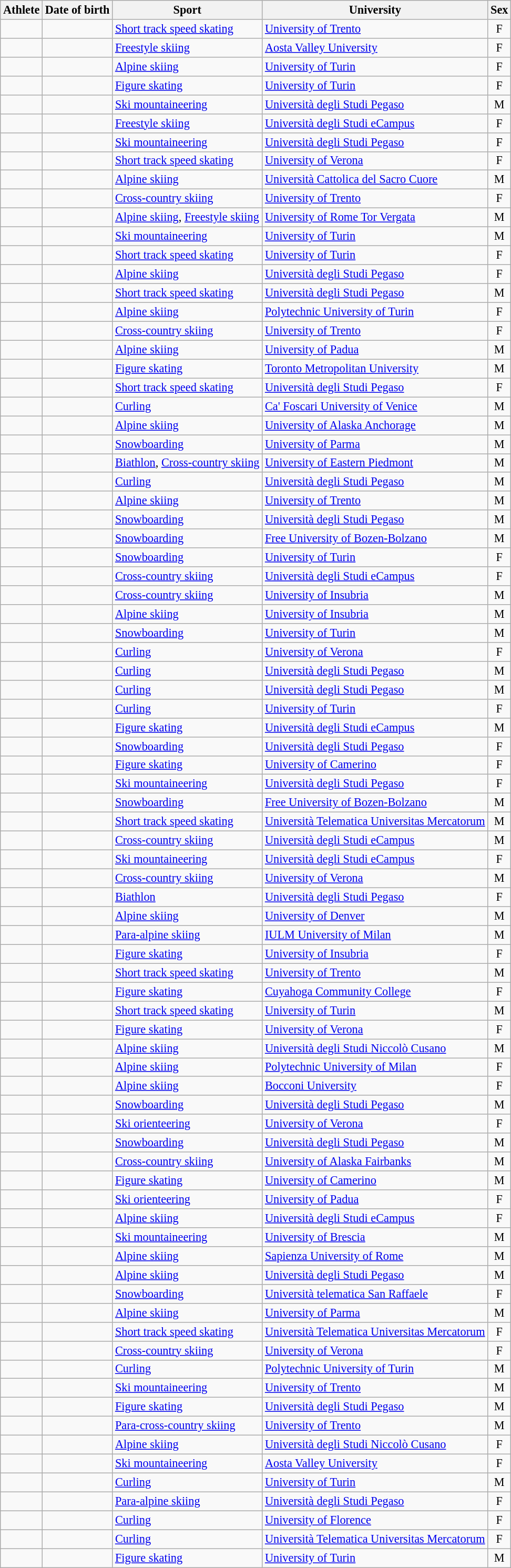<table class="wikitable sortable" style="font-size:93%">
<tr>
<th>Athlete</th>
<th>Date of birth</th>
<th>Sport</th>
<th>University</th>
<th>Sex</th>
</tr>
<tr>
<td></td>
<td></td>
<td><a href='#'>Short track speed skating</a></td>
<td><a href='#'>University of Trento</a></td>
<td align=center>F</td>
</tr>
<tr>
<td></td>
<td></td>
<td><a href='#'>Freestyle skiing</a></td>
<td><a href='#'>Aosta Valley University</a></td>
<td align=center>F</td>
</tr>
<tr>
<td></td>
<td></td>
<td><a href='#'>Alpine skiing</a></td>
<td><a href='#'>University of Turin</a></td>
<td align=center>F</td>
</tr>
<tr>
<td></td>
<td></td>
<td><a href='#'>Figure skating</a></td>
<td><a href='#'>University of Turin</a></td>
<td align=center>F</td>
</tr>
<tr>
<td></td>
<td></td>
<td><a href='#'>Ski mountaineering</a></td>
<td><a href='#'>Università degli Studi Pegaso</a></td>
<td align=center>M</td>
</tr>
<tr>
<td></td>
<td></td>
<td><a href='#'>Freestyle skiing</a></td>
<td><a href='#'>Università degli Studi eCampus</a></td>
<td align=center>F</td>
</tr>
<tr>
<td></td>
<td></td>
<td><a href='#'>Ski mountaineering</a></td>
<td><a href='#'>Università degli Studi Pegaso</a></td>
<td align=center>F</td>
</tr>
<tr>
<td></td>
<td></td>
<td><a href='#'>Short track speed skating</a></td>
<td><a href='#'>University of Verona</a></td>
<td align=center>F</td>
</tr>
<tr>
<td></td>
<td></td>
<td><a href='#'>Alpine skiing</a></td>
<td><a href='#'>Università Cattolica del Sacro Cuore</a></td>
<td align=center>M</td>
</tr>
<tr>
<td></td>
<td></td>
<td><a href='#'>Cross-country skiing</a></td>
<td><a href='#'>University of Trento</a></td>
<td align=center>F</td>
</tr>
<tr>
<td></td>
<td></td>
<td><a href='#'>Alpine skiing</a>, <a href='#'>Freestyle skiing</a></td>
<td><a href='#'>University of Rome Tor Vergata</a></td>
<td align=center>M</td>
</tr>
<tr>
<td></td>
<td></td>
<td><a href='#'>Ski mountaineering</a></td>
<td><a href='#'>University of Turin</a></td>
<td align=center>M</td>
</tr>
<tr>
<td></td>
<td></td>
<td><a href='#'>Short track speed skating</a></td>
<td><a href='#'>University of Turin</a></td>
<td align=center>F</td>
</tr>
<tr>
<td></td>
<td></td>
<td><a href='#'>Alpine skiing</a></td>
<td><a href='#'>Università degli Studi Pegaso</a></td>
<td align=center>F</td>
</tr>
<tr>
<td></td>
<td></td>
<td><a href='#'>Short track speed skating</a></td>
<td><a href='#'>Università degli Studi Pegaso</a></td>
<td align=center>M</td>
</tr>
<tr>
<td></td>
<td></td>
<td><a href='#'>Alpine skiing</a></td>
<td><a href='#'>Polytechnic University of Turin</a></td>
<td align=center>F</td>
</tr>
<tr>
<td></td>
<td></td>
<td><a href='#'>Cross-country skiing</a></td>
<td><a href='#'>University of Trento</a></td>
<td align=center>F</td>
</tr>
<tr>
<td></td>
<td></td>
<td><a href='#'>Alpine skiing</a></td>
<td><a href='#'>University of Padua</a></td>
<td align=center>M</td>
</tr>
<tr>
<td></td>
<td></td>
<td><a href='#'>Figure skating</a></td>
<td><a href='#'>Toronto Metropolitan University</a></td>
<td align=center>M</td>
</tr>
<tr>
<td></td>
<td></td>
<td><a href='#'>Short track speed skating</a></td>
<td><a href='#'>Università degli Studi Pegaso</a></td>
<td align=center>F</td>
</tr>
<tr>
<td></td>
<td></td>
<td><a href='#'>Curling</a></td>
<td><a href='#'>Ca' Foscari University of Venice</a></td>
<td align=center>M</td>
</tr>
<tr>
<td></td>
<td></td>
<td><a href='#'>Alpine skiing</a></td>
<td><a href='#'>University of Alaska Anchorage</a></td>
<td align=center>M</td>
</tr>
<tr>
<td></td>
<td></td>
<td><a href='#'>Snowboarding</a></td>
<td><a href='#'>University of Parma</a></td>
<td align=center>M</td>
</tr>
<tr>
<td></td>
<td></td>
<td><a href='#'>Biathlon</a>, <a href='#'>Cross-country skiing</a></td>
<td><a href='#'>University of Eastern Piedmont</a></td>
<td align=center>M</td>
</tr>
<tr>
<td></td>
<td></td>
<td><a href='#'>Curling</a></td>
<td><a href='#'>Università degli Studi Pegaso</a></td>
<td align=center>M</td>
</tr>
<tr>
<td></td>
<td></td>
<td><a href='#'>Alpine skiing</a></td>
<td><a href='#'>University of Trento</a></td>
<td align=center>M</td>
</tr>
<tr>
<td></td>
<td></td>
<td><a href='#'>Snowboarding</a></td>
<td><a href='#'>Università degli Studi Pegaso</a></td>
<td align=center>M</td>
</tr>
<tr>
<td></td>
<td></td>
<td><a href='#'>Snowboarding</a></td>
<td><a href='#'>Free University of Bozen-Bolzano</a></td>
<td align=center>M</td>
</tr>
<tr>
<td></td>
<td></td>
<td><a href='#'>Snowboarding</a></td>
<td><a href='#'>University of Turin</a></td>
<td align=center>F</td>
</tr>
<tr>
<td></td>
<td></td>
<td><a href='#'>Cross-country skiing</a></td>
<td><a href='#'>Università degli Studi eCampus</a></td>
<td align=center>F</td>
</tr>
<tr>
<td></td>
<td></td>
<td><a href='#'>Cross-country skiing</a></td>
<td><a href='#'>University of Insubria</a></td>
<td align=center>M</td>
</tr>
<tr>
<td></td>
<td></td>
<td><a href='#'>Alpine skiing</a></td>
<td><a href='#'>University of Insubria</a></td>
<td align=center>M</td>
</tr>
<tr>
<td></td>
<td></td>
<td><a href='#'>Snowboarding</a></td>
<td><a href='#'>University of Turin</a></td>
<td align=center>M</td>
</tr>
<tr>
<td></td>
<td></td>
<td><a href='#'>Curling</a></td>
<td><a href='#'>University of Verona</a></td>
<td align=center>F</td>
</tr>
<tr>
<td></td>
<td></td>
<td><a href='#'>Curling</a></td>
<td><a href='#'>Università degli Studi Pegaso</a></td>
<td align=center>M</td>
</tr>
<tr>
<td></td>
<td></td>
<td><a href='#'>Curling</a></td>
<td><a href='#'>Università degli Studi Pegaso</a></td>
<td align=center>M</td>
</tr>
<tr>
<td></td>
<td></td>
<td><a href='#'>Curling</a></td>
<td><a href='#'>University of Turin</a></td>
<td align=center>F</td>
</tr>
<tr>
<td></td>
<td></td>
<td><a href='#'>Figure skating</a></td>
<td><a href='#'>Università degli Studi eCampus</a></td>
<td align=center>M</td>
</tr>
<tr>
<td></td>
<td></td>
<td><a href='#'>Snowboarding</a></td>
<td><a href='#'>Università degli Studi Pegaso</a></td>
<td align=center>F</td>
</tr>
<tr>
<td></td>
<td></td>
<td><a href='#'>Figure skating</a></td>
<td><a href='#'>University of Camerino</a></td>
<td align=center>F</td>
</tr>
<tr>
<td></td>
<td></td>
<td><a href='#'>Ski mountaineering</a></td>
<td><a href='#'>Università degli Studi Pegaso</a></td>
<td align=center>F</td>
</tr>
<tr>
<td></td>
<td></td>
<td><a href='#'>Snowboarding</a></td>
<td><a href='#'>Free University of Bozen-Bolzano</a></td>
<td align=center>M</td>
</tr>
<tr>
<td></td>
<td></td>
<td><a href='#'>Short track speed skating</a></td>
<td><a href='#'>Università Telematica Universitas Mercatorum</a></td>
<td align=center>M</td>
</tr>
<tr>
<td></td>
<td></td>
<td><a href='#'>Cross-country skiing</a></td>
<td><a href='#'>Università degli Studi eCampus</a></td>
<td align=center>M</td>
</tr>
<tr>
<td></td>
<td></td>
<td><a href='#'>Ski mountaineering</a></td>
<td><a href='#'>Università degli Studi eCampus</a></td>
<td align=center>F</td>
</tr>
<tr>
<td></td>
<td></td>
<td><a href='#'>Cross-country skiing</a></td>
<td><a href='#'>University of Verona</a></td>
<td align=center>M</td>
</tr>
<tr>
<td></td>
<td></td>
<td><a href='#'>Biathlon</a></td>
<td><a href='#'>Università degli Studi Pegaso</a></td>
<td align=center>F</td>
</tr>
<tr>
<td></td>
<td></td>
<td><a href='#'>Alpine skiing</a></td>
<td><a href='#'>University of Denver</a></td>
<td align=center>M</td>
</tr>
<tr>
<td></td>
<td></td>
<td><a href='#'>Para-alpine skiing</a></td>
<td><a href='#'>IULM University of Milan</a></td>
<td align=center>M</td>
</tr>
<tr>
<td></td>
<td></td>
<td><a href='#'>Figure skating</a></td>
<td><a href='#'>University of Insubria</a></td>
<td align=center>F</td>
</tr>
<tr>
<td></td>
<td></td>
<td><a href='#'>Short track speed skating</a></td>
<td><a href='#'>University of Trento</a></td>
<td align=center>M</td>
</tr>
<tr>
<td></td>
<td></td>
<td><a href='#'>Figure skating</a></td>
<td><a href='#'>Cuyahoga Community College</a></td>
<td align=center>F</td>
</tr>
<tr>
<td></td>
<td></td>
<td><a href='#'>Short track speed skating</a></td>
<td><a href='#'>University of Turin</a></td>
<td align=center>M</td>
</tr>
<tr>
<td></td>
<td></td>
<td><a href='#'>Figure skating</a></td>
<td><a href='#'>University of Verona</a></td>
<td align=center>F</td>
</tr>
<tr>
<td></td>
<td></td>
<td><a href='#'>Alpine skiing</a></td>
<td><a href='#'>Università degli Studi Niccolò Cusano</a></td>
<td align=center>M</td>
</tr>
<tr>
<td></td>
<td></td>
<td><a href='#'>Alpine skiing</a></td>
<td><a href='#'>Polytechnic University of Milan</a></td>
<td align=center>F</td>
</tr>
<tr>
<td></td>
<td></td>
<td><a href='#'>Alpine skiing</a></td>
<td><a href='#'>Bocconi University</a></td>
<td align=center>F</td>
</tr>
<tr>
<td></td>
<td></td>
<td><a href='#'>Snowboarding</a></td>
<td><a href='#'>Università degli Studi Pegaso</a></td>
<td align=center>M</td>
</tr>
<tr>
<td></td>
<td></td>
<td><a href='#'>Ski orienteering</a></td>
<td><a href='#'>University of Verona</a></td>
<td align=center>F</td>
</tr>
<tr>
<td></td>
<td></td>
<td><a href='#'>Snowboarding</a></td>
<td><a href='#'>Università degli Studi Pegaso</a></td>
<td align=center>M</td>
</tr>
<tr>
<td></td>
<td></td>
<td><a href='#'>Cross-country skiing</a></td>
<td><a href='#'>University of Alaska Fairbanks</a></td>
<td align=center>M</td>
</tr>
<tr>
<td></td>
<td></td>
<td><a href='#'>Figure skating</a></td>
<td><a href='#'>University of Camerino</a></td>
<td align=center>M</td>
</tr>
<tr>
<td></td>
<td></td>
<td><a href='#'>Ski orienteering</a></td>
<td><a href='#'>University of Padua</a></td>
<td align=center>F</td>
</tr>
<tr>
<td></td>
<td></td>
<td><a href='#'>Alpine skiing</a></td>
<td><a href='#'>Università degli Studi eCampus</a></td>
<td align=center>F</td>
</tr>
<tr>
<td></td>
<td></td>
<td><a href='#'>Ski mountaineering</a></td>
<td><a href='#'>University of Brescia</a></td>
<td align=center>M</td>
</tr>
<tr>
<td></td>
<td></td>
<td><a href='#'>Alpine skiing</a></td>
<td><a href='#'>Sapienza University of Rome</a></td>
<td align=center>M</td>
</tr>
<tr>
<td></td>
<td></td>
<td><a href='#'>Alpine skiing</a></td>
<td><a href='#'>Università degli Studi Pegaso</a></td>
<td align=center>M</td>
</tr>
<tr>
<td></td>
<td></td>
<td><a href='#'>Snowboarding</a></td>
<td><a href='#'>Università telematica San Raffaele</a></td>
<td align=center>F</td>
</tr>
<tr>
<td></td>
<td></td>
<td><a href='#'>Alpine skiing</a></td>
<td><a href='#'>University of Parma</a></td>
<td align=center>M</td>
</tr>
<tr>
<td></td>
<td></td>
<td><a href='#'>Short track speed skating</a></td>
<td><a href='#'>Università Telematica Universitas Mercatorum</a></td>
<td align=center>F</td>
</tr>
<tr>
<td></td>
<td></td>
<td><a href='#'>Cross-country skiing</a></td>
<td><a href='#'>University of Verona</a></td>
<td align=center>F</td>
</tr>
<tr>
<td></td>
<td></td>
<td><a href='#'>Curling</a></td>
<td><a href='#'>Polytechnic University of Turin</a></td>
<td align=center>M</td>
</tr>
<tr>
<td></td>
<td></td>
<td><a href='#'>Ski mountaineering</a></td>
<td><a href='#'>University of Trento</a></td>
<td align=center>M</td>
</tr>
<tr>
<td></td>
<td></td>
<td><a href='#'>Figure skating</a></td>
<td><a href='#'>Università degli Studi Pegaso</a></td>
<td align=center>M</td>
</tr>
<tr>
<td></td>
<td></td>
<td><a href='#'>Para-cross-country skiing</a></td>
<td><a href='#'>University of Trento</a></td>
<td align=center>M</td>
</tr>
<tr>
<td></td>
<td></td>
<td><a href='#'>Alpine skiing</a></td>
<td><a href='#'>Università degli Studi Niccolò Cusano</a></td>
<td align=center>F</td>
</tr>
<tr>
<td></td>
<td></td>
<td><a href='#'>Ski mountaineering</a></td>
<td><a href='#'>Aosta Valley University</a></td>
<td align=center>F</td>
</tr>
<tr>
<td></td>
<td></td>
<td><a href='#'>Curling</a></td>
<td><a href='#'>University of Turin</a></td>
<td align=center>M</td>
</tr>
<tr>
<td></td>
<td></td>
<td><a href='#'>Para-alpine skiing</a></td>
<td><a href='#'>Università degli Studi Pegaso</a></td>
<td align=center>F</td>
</tr>
<tr>
<td></td>
<td></td>
<td><a href='#'>Curling</a></td>
<td><a href='#'>University of Florence</a></td>
<td align=center>F</td>
</tr>
<tr>
<td></td>
<td></td>
<td><a href='#'>Curling</a></td>
<td><a href='#'>Università Telematica Universitas Mercatorum</a></td>
<td align=center>F</td>
</tr>
<tr>
<td></td>
<td></td>
<td><a href='#'>Figure skating</a></td>
<td><a href='#'>University of Turin</a></td>
<td align=center>M</td>
</tr>
</table>
